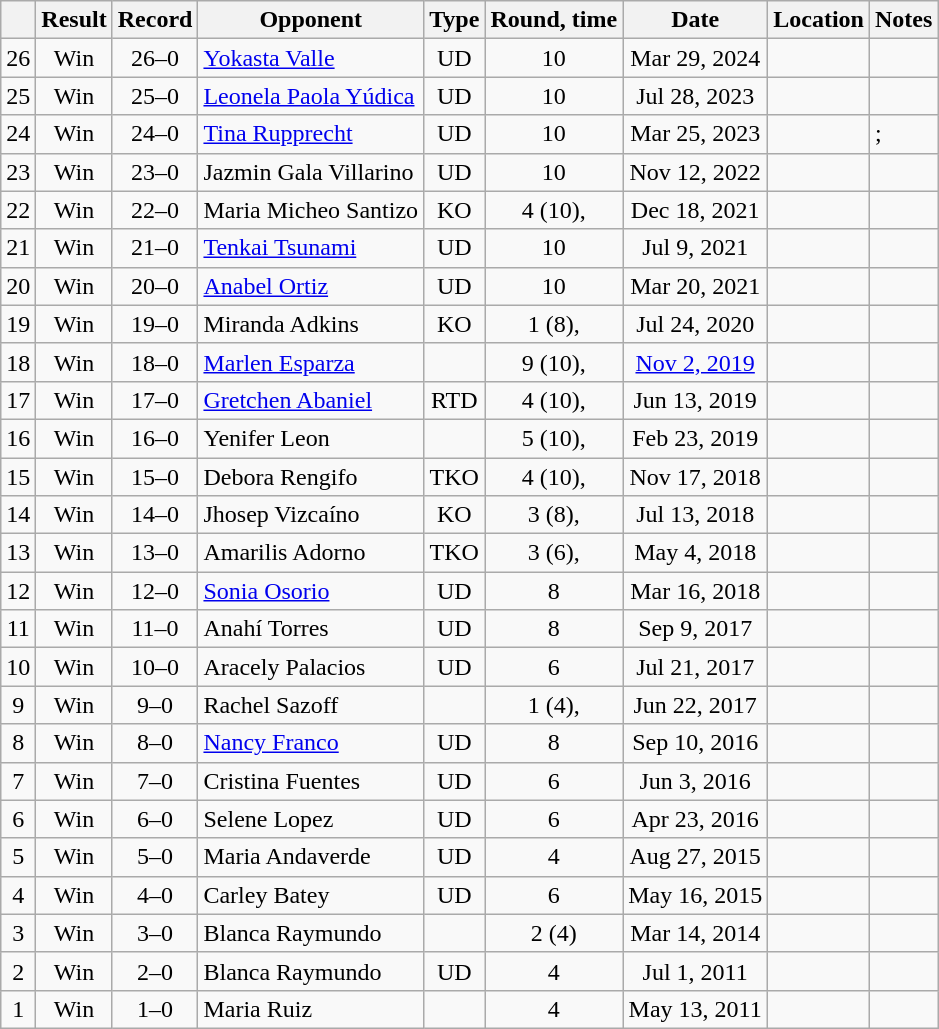<table class=wikitable style=text-align:center>
<tr>
<th></th>
<th>Result</th>
<th>Record</th>
<th>Opponent</th>
<th>Type</th>
<th>Round, time</th>
<th>Date</th>
<th>Location</th>
<th>Notes</th>
</tr>
<tr>
<td>26</td>
<td>Win</td>
<td>26–0</td>
<td align=left><a href='#'>Yokasta Valle</a></td>
<td>UD</td>
<td>10</td>
<td>Mar 29, 2024</td>
<td align=left></td>
<td align=left><br></td>
</tr>
<tr>
<td>25</td>
<td>Win</td>
<td>25–0</td>
<td align=left><a href='#'>Leonela Paola Yúdica</a></td>
<td>UD</td>
<td>10</td>
<td>Jul 28, 2023</td>
<td align=left></td>
<td align=left></td>
</tr>
<tr>
<td>24</td>
<td>Win</td>
<td>24–0</td>
<td align=left><a href='#'>Tina Rupprecht</a></td>
<td>UD</td>
<td>10</td>
<td>Mar 25, 2023</td>
<td align=left></td>
<td align=left>;<br></td>
</tr>
<tr>
<td>23</td>
<td>Win</td>
<td>23–0</td>
<td align=left>Jazmin Gala Villarino</td>
<td>UD</td>
<td>10</td>
<td>Nov 12, 2022</td>
<td align=left></td>
<td align=left></td>
</tr>
<tr>
<td>22</td>
<td>Win</td>
<td>22–0</td>
<td align=left>Maria Micheo Santizo</td>
<td>KO</td>
<td>4 (10), </td>
<td>Dec 18, 2021</td>
<td align=left></td>
<td align=left></td>
</tr>
<tr>
<td>21</td>
<td>Win</td>
<td>21–0</td>
<td align=left><a href='#'>Tenkai Tsunami</a></td>
<td>UD</td>
<td>10</td>
<td>Jul 9, 2021</td>
<td align=left></td>
<td align=left></td>
</tr>
<tr>
<td>20</td>
<td>Win</td>
<td>20–0</td>
<td align=left><a href='#'>Anabel Ortiz</a></td>
<td>UD</td>
<td>10</td>
<td>Mar 20, 2021</td>
<td align=left></td>
<td align=left></td>
</tr>
<tr>
<td>19</td>
<td>Win</td>
<td>19–0</td>
<td align=left>Miranda Adkins</td>
<td>KO</td>
<td>1 (8), </td>
<td>Jul 24, 2020</td>
<td align=left></td>
<td align=left></td>
</tr>
<tr>
<td>18</td>
<td>Win</td>
<td>18–0</td>
<td align=left><a href='#'>Marlen Esparza</a></td>
<td></td>
<td>9 (10), </td>
<td><a href='#'>Nov 2, 2019</a></td>
<td align=left></td>
<td align=left></td>
</tr>
<tr>
<td>17</td>
<td>Win</td>
<td>17–0</td>
<td align=left><a href='#'>Gretchen Abaniel</a></td>
<td>RTD</td>
<td>4 (10), </td>
<td>Jun 13, 2019</td>
<td align=left></td>
<td align=left></td>
</tr>
<tr>
<td>16</td>
<td>Win</td>
<td>16–0</td>
<td align=left>Yenifer Leon</td>
<td></td>
<td>5 (10), </td>
<td>Feb 23, 2019</td>
<td align=left></td>
<td align=left></td>
</tr>
<tr>
<td>15</td>
<td>Win</td>
<td>15–0</td>
<td align=left>Debora Rengifo</td>
<td>TKO</td>
<td>4 (10), </td>
<td>Nov 17, 2018</td>
<td align=left></td>
<td align=left></td>
</tr>
<tr>
<td>14</td>
<td>Win</td>
<td>14–0</td>
<td align=left>Jhosep Vizcaíno</td>
<td>KO</td>
<td>3 (8), </td>
<td>Jul 13, 2018</td>
<td align=left></td>
<td align=left></td>
</tr>
<tr>
<td>13</td>
<td>Win</td>
<td>13–0</td>
<td align=left>Amarilis Adorno</td>
<td>TKO</td>
<td>3 (6), </td>
<td>May 4, 2018</td>
<td align=left></td>
<td align=left></td>
</tr>
<tr>
<td>12</td>
<td>Win</td>
<td>12–0</td>
<td align=left><a href='#'>Sonia Osorio</a></td>
<td>UD</td>
<td>8</td>
<td>Mar 16, 2018</td>
<td align=left></td>
<td align=left></td>
</tr>
<tr>
<td>11</td>
<td>Win</td>
<td>11–0</td>
<td align=left>Anahí Torres</td>
<td>UD</td>
<td>8</td>
<td>Sep 9, 2017</td>
<td align=left></td>
<td align=left></td>
</tr>
<tr>
<td>10</td>
<td>Win</td>
<td>10–0</td>
<td align=left>Aracely Palacios</td>
<td>UD</td>
<td>6</td>
<td>Jul 21, 2017</td>
<td align=left></td>
<td align=left></td>
</tr>
<tr>
<td>9</td>
<td>Win</td>
<td>9–0</td>
<td align=left>Rachel Sazoff</td>
<td></td>
<td>1 (4), </td>
<td>Jun 22, 2017</td>
<td align=left></td>
<td align=left></td>
</tr>
<tr>
<td>8</td>
<td>Win</td>
<td>8–0</td>
<td align=left><a href='#'>Nancy Franco</a></td>
<td>UD</td>
<td>8</td>
<td>Sep 10, 2016</td>
<td align=left></td>
<td align=left></td>
</tr>
<tr>
<td>7</td>
<td>Win</td>
<td>7–0</td>
<td align=left>Cristina Fuentes</td>
<td>UD</td>
<td>6</td>
<td>Jun 3, 2016</td>
<td align=left></td>
<td align=left></td>
</tr>
<tr>
<td>6</td>
<td>Win</td>
<td>6–0</td>
<td align=left>Selene Lopez</td>
<td>UD</td>
<td>6</td>
<td>Apr 23, 2016</td>
<td align=left></td>
<td align=left></td>
</tr>
<tr>
<td>5</td>
<td>Win</td>
<td>5–0</td>
<td align=left>Maria Andaverde</td>
<td>UD</td>
<td>4</td>
<td>Aug 27, 2015</td>
<td align=left></td>
<td align=left></td>
</tr>
<tr>
<td>4</td>
<td>Win</td>
<td>4–0</td>
<td align=left>Carley Batey</td>
<td>UD</td>
<td>6</td>
<td>May 16, 2015</td>
<td align=left></td>
<td align=left></td>
</tr>
<tr>
<td>3</td>
<td>Win</td>
<td>3–0</td>
<td align=left>Blanca Raymundo</td>
<td></td>
<td>2 (4)</td>
<td>Mar 14, 2014</td>
<td align=left></td>
<td align=left></td>
</tr>
<tr>
<td>2</td>
<td>Win</td>
<td>2–0</td>
<td align=left>Blanca Raymundo</td>
<td>UD</td>
<td>4</td>
<td>Jul 1, 2011</td>
<td align=left></td>
<td align=left></td>
</tr>
<tr>
<td>1</td>
<td>Win</td>
<td>1–0</td>
<td align=left>Maria Ruiz</td>
<td></td>
<td>4</td>
<td>May 13, 2011</td>
<td align=left></td>
<td align=left></td>
</tr>
</table>
